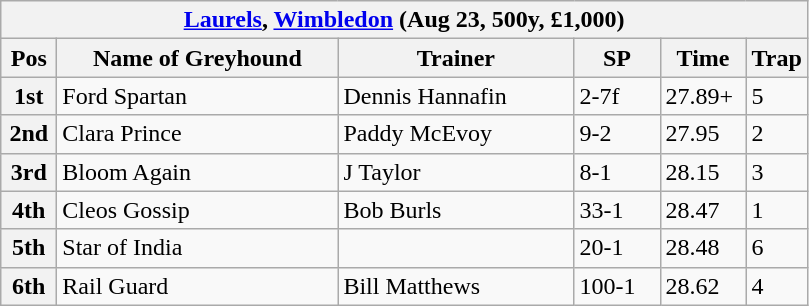<table class="wikitable">
<tr>
<th colspan="6"><a href='#'>Laurels</a>, <a href='#'>Wimbledon</a> (Aug 23, 500y, £1,000)</th>
</tr>
<tr>
<th width=30>Pos</th>
<th width=180>Name of Greyhound</th>
<th width=150>Trainer</th>
<th width=50>SP</th>
<th width=50>Time</th>
<th width=30>Trap</th>
</tr>
<tr>
<th>1st</th>
<td>Ford Spartan</td>
<td>Dennis Hannafin</td>
<td>2-7f</td>
<td>27.89+</td>
<td>5</td>
</tr>
<tr>
<th>2nd</th>
<td>Clara Prince</td>
<td>Paddy McEvoy</td>
<td>9-2</td>
<td>27.95</td>
<td>2</td>
</tr>
<tr>
<th>3rd</th>
<td>Bloom Again</td>
<td>J Taylor</td>
<td>8-1</td>
<td>28.15</td>
<td>3</td>
</tr>
<tr>
<th>4th</th>
<td>Cleos Gossip</td>
<td>Bob Burls</td>
<td>33-1</td>
<td>28.47</td>
<td>1</td>
</tr>
<tr>
<th>5th</th>
<td>Star of India</td>
<td></td>
<td>20-1</td>
<td>28.48</td>
<td>6</td>
</tr>
<tr>
<th>6th</th>
<td>Rail Guard</td>
<td>Bill Matthews</td>
<td>100-1</td>
<td>28.62</td>
<td>4</td>
</tr>
</table>
